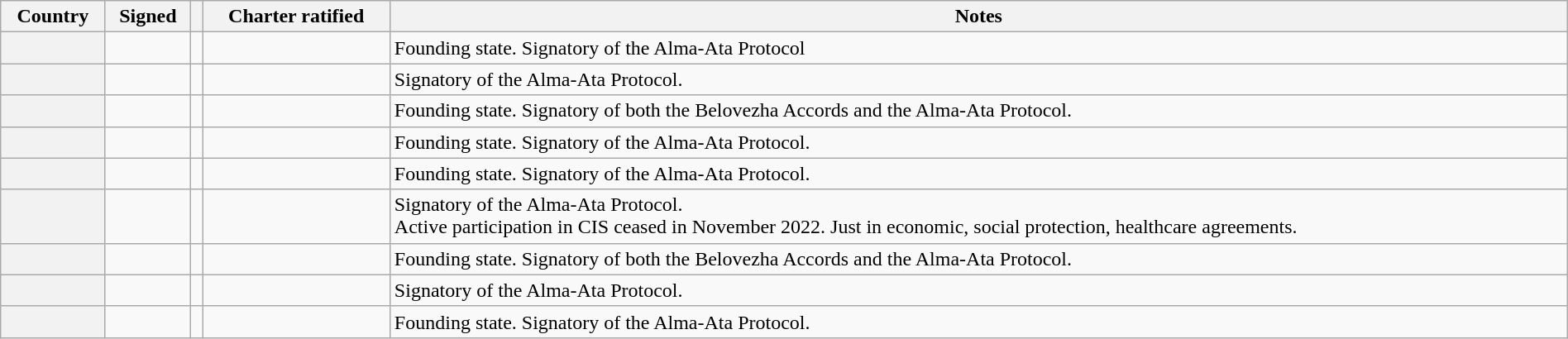<table class="wikitable sortable plainrowheaders"; width=100%>
<tr>
<th scope="col">Country</th>
<th scope="col">Signed</th>
<th scope="col"></th>
<th scope="col">Charter ratified</th>
<th scope="col">Notes</th>
</tr>
<tr>
<th scope="row"></th>
<td></td>
<td></td>
<td></td>
<td>Founding state. Signatory of the Alma-Ata Protocol</td>
</tr>
<tr>
<th scope="row"></th>
<td></td>
<td></td>
<td></td>
<td>Signatory of the Alma-Ata Protocol.</td>
</tr>
<tr>
<th scope="row"></th>
<td></td>
<td></td>
<td></td>
<td>Founding state. Signatory of both the Belovezha Accords and the Alma-Ata Protocol.</td>
</tr>
<tr>
<th scope="row"></th>
<td></td>
<td></td>
<td></td>
<td>Founding state. Signatory of the Alma-Ata Protocol.</td>
</tr>
<tr>
<th scope="row"></th>
<td></td>
<td></td>
<td></td>
<td>Founding state. Signatory of the Alma-Ata Protocol.</td>
</tr>
<tr>
<th scope="row"></th>
<td></td>
<td></td>
<td></td>
<td>Signatory of the Alma-Ata Protocol.<br>Active participation in CIS ceased in November 2022. Just in economic, social protection, healthcare agreements.</td>
</tr>
<tr>
<th scope="row"></th>
<td></td>
<td></td>
<td></td>
<td>Founding state. Signatory of both the Belovezha Accords and the Alma-Ata Protocol.</td>
</tr>
<tr>
<th scope="row"></th>
<td></td>
<td></td>
<td></td>
<td>Signatory of the Alma-Ata Protocol.</td>
</tr>
<tr>
<th scope="row"></th>
<td></td>
<td></td>
<td></td>
<td>Founding state. Signatory of the Alma-Ata Protocol.</td>
</tr>
</table>
